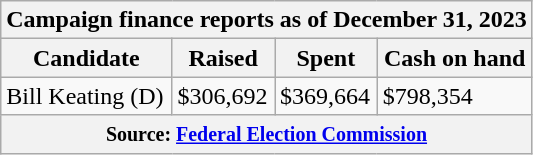<table class="wikitable sortable">
<tr>
<th colspan=4>Campaign finance reports as of December 31, 2023</th>
</tr>
<tr style="text-align:center;">
<th>Candidate</th>
<th>Raised</th>
<th>Spent</th>
<th>Cash on hand</th>
</tr>
<tr>
<td>Bill Keating (D)</td>
<td>$306,692</td>
<td>$369,664</td>
<td>$798,354</td>
</tr>
<tr>
<th colspan="4"><small>Source: <a href='#'>Federal Election Commission</a></small></th>
</tr>
</table>
